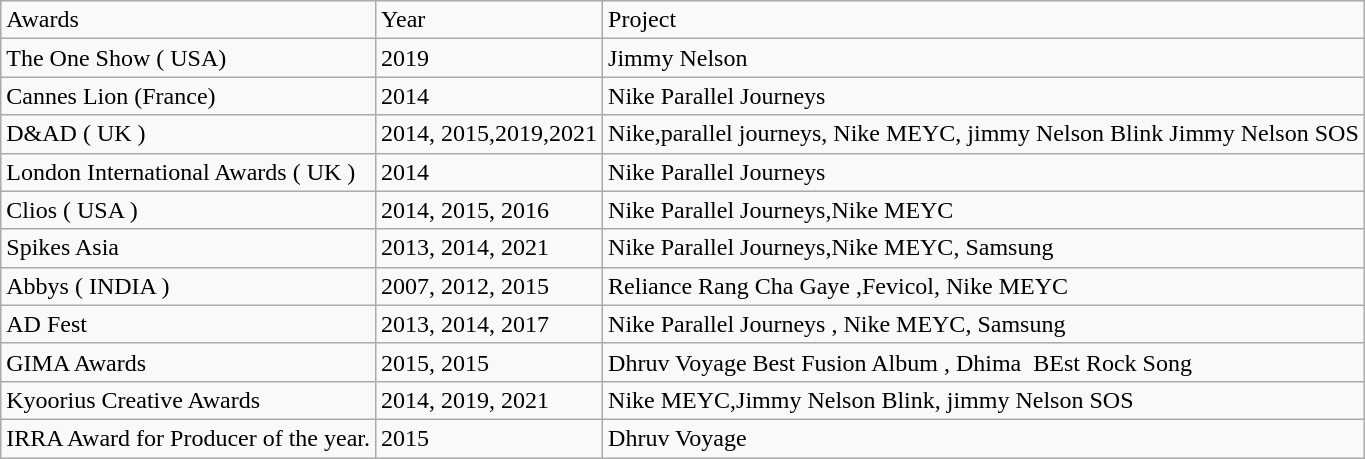<table class="wikitable">
<tr>
<td>Awards</td>
<td>Year</td>
<td>Project</td>
</tr>
<tr>
<td>The One Show ( USA)</td>
<td>2019</td>
<td>Jimmy Nelson</td>
</tr>
<tr>
<td>Cannes Lion (France)</td>
<td>2014</td>
<td>Nike Parallel Journeys</td>
</tr>
<tr>
<td>D&AD ( UK )</td>
<td>2014, 2015,2019,2021</td>
<td>Nike,parallel journeys, Nike MEYC, jimmy Nelson Blink Jimmy Nelson SOS</td>
</tr>
<tr>
<td>London International Awards ( UK )</td>
<td>2014</td>
<td>Nike Parallel Journeys</td>
</tr>
<tr>
<td>Clios ( USA )</td>
<td>2014, 2015, 2016</td>
<td>Nike Parallel Journeys,Nike MEYC</td>
</tr>
<tr>
<td>Spikes Asia</td>
<td>2013, 2014, 2021</td>
<td>Nike Parallel Journeys,Nike MEYC, Samsung</td>
</tr>
<tr>
<td>Abbys ( INDIA )</td>
<td>2007, 2012, 2015</td>
<td>Reliance Rang Cha Gaye ,Fevicol, Nike MEYC</td>
</tr>
<tr>
<td>AD Fest</td>
<td>2013, 2014, 2017</td>
<td>Nike Parallel Journeys , Nike MEYC, Samsung</td>
</tr>
<tr>
<td>GIMA Awards</td>
<td>2015, 2015</td>
<td>Dhruv Voyage Best Fusion Album , Dhima  BEst Rock Song</td>
</tr>
<tr>
<td>Kyoorius Creative Awards</td>
<td>2014, 2019, 2021</td>
<td>Nike MEYC,Jimmy Nelson Blink, jimmy Nelson SOS</td>
</tr>
<tr>
<td>IRRA Award for Producer of the year.</td>
<td>2015</td>
<td>Dhruv Voyage</td>
</tr>
</table>
